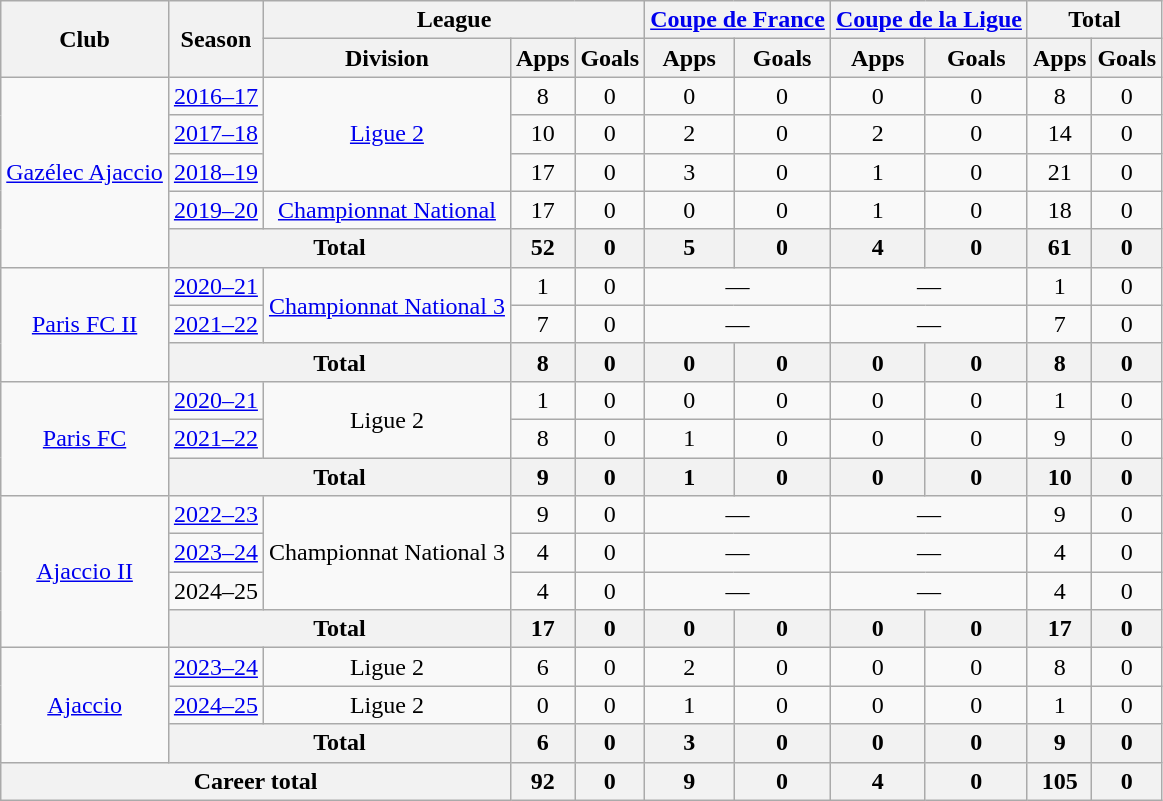<table class="wikitable" style="text-align:center">
<tr>
<th rowspan="2">Club</th>
<th rowspan="2">Season</th>
<th colspan="3">League</th>
<th colspan="2"><a href='#'>Coupe de France</a></th>
<th colspan="2"><a href='#'>Coupe de la Ligue</a></th>
<th colspan="2">Total</th>
</tr>
<tr>
<th>Division</th>
<th>Apps</th>
<th>Goals</th>
<th>Apps</th>
<th>Goals</th>
<th>Apps</th>
<th>Goals</th>
<th>Apps</th>
<th>Goals</th>
</tr>
<tr>
<td rowspan="5"><a href='#'>Gazélec Ajaccio</a></td>
<td><a href='#'>2016–17</a></td>
<td rowspan="3"><a href='#'>Ligue 2</a></td>
<td>8</td>
<td>0</td>
<td>0</td>
<td>0</td>
<td>0</td>
<td>0</td>
<td>8</td>
<td>0</td>
</tr>
<tr>
<td><a href='#'>2017–18</a></td>
<td>10</td>
<td>0</td>
<td>2</td>
<td>0</td>
<td>2</td>
<td>0</td>
<td>14</td>
<td>0</td>
</tr>
<tr>
<td><a href='#'>2018–19</a></td>
<td>17</td>
<td>0</td>
<td>3</td>
<td>0</td>
<td>1</td>
<td>0</td>
<td>21</td>
<td>0</td>
</tr>
<tr>
<td><a href='#'>2019–20</a></td>
<td><a href='#'>Championnat National</a></td>
<td>17</td>
<td>0</td>
<td>0</td>
<td>0</td>
<td>1</td>
<td>0</td>
<td>18</td>
<td>0</td>
</tr>
<tr>
<th colspan="2">Total</th>
<th>52</th>
<th>0</th>
<th>5</th>
<th>0</th>
<th>4</th>
<th>0</th>
<th>61</th>
<th>0</th>
</tr>
<tr>
<td rowspan="3"><a href='#'>Paris FC II</a></td>
<td><a href='#'>2020–21</a></td>
<td rowspan="2"><a href='#'>Championnat National 3</a></td>
<td>1</td>
<td>0</td>
<td colspan="2">—</td>
<td colspan="2">—</td>
<td>1</td>
<td>0</td>
</tr>
<tr>
<td><a href='#'>2021–22</a></td>
<td>7</td>
<td>0</td>
<td colspan="2">—</td>
<td colspan="2">—</td>
<td>7</td>
<td>0</td>
</tr>
<tr>
<th colspan="2">Total</th>
<th>8</th>
<th>0</th>
<th>0</th>
<th>0</th>
<th>0</th>
<th>0</th>
<th>8</th>
<th>0</th>
</tr>
<tr>
<td rowspan="3"><a href='#'>Paris FC</a></td>
<td><a href='#'>2020–21</a></td>
<td rowspan="2">Ligue 2</td>
<td>1</td>
<td>0</td>
<td>0</td>
<td>0</td>
<td>0</td>
<td>0</td>
<td>1</td>
<td>0</td>
</tr>
<tr>
<td><a href='#'>2021–22</a></td>
<td>8</td>
<td>0</td>
<td>1</td>
<td>0</td>
<td>0</td>
<td>0</td>
<td>9</td>
<td>0</td>
</tr>
<tr>
<th colspan="2">Total</th>
<th>9</th>
<th>0</th>
<th>1</th>
<th>0</th>
<th>0</th>
<th>0</th>
<th>10</th>
<th>0</th>
</tr>
<tr>
<td rowspan="4"><a href='#'>Ajaccio II</a></td>
<td><a href='#'>2022–23</a></td>
<td rowspan="3">Championnat National 3</td>
<td>9</td>
<td>0</td>
<td colspan="2">—</td>
<td colspan="2">—</td>
<td>9</td>
<td>0</td>
</tr>
<tr>
<td><a href='#'>2023–24</a></td>
<td>4</td>
<td>0</td>
<td colspan="2">—</td>
<td colspan="2">—</td>
<td>4</td>
<td>0</td>
</tr>
<tr>
<td>2024–25</td>
<td>4</td>
<td>0</td>
<td colspan="2">—</td>
<td colspan="2">—</td>
<td>4</td>
<td>0</td>
</tr>
<tr>
<th colspan="2">Total</th>
<th>17</th>
<th>0</th>
<th>0</th>
<th>0</th>
<th>0</th>
<th>0</th>
<th>17</th>
<th>0</th>
</tr>
<tr>
<td rowspan="3"><a href='#'>Ajaccio</a></td>
<td><a href='#'>2023–24</a></td>
<td>Ligue 2</td>
<td>6</td>
<td>0</td>
<td>2</td>
<td>0</td>
<td>0</td>
<td>0</td>
<td>8</td>
<td>0</td>
</tr>
<tr>
<td><a href='#'>2024–25</a></td>
<td>Ligue 2</td>
<td>0</td>
<td>0</td>
<td>1</td>
<td>0</td>
<td>0</td>
<td>0</td>
<td>1</td>
<td>0</td>
</tr>
<tr>
<th colspan="2">Total</th>
<th>6</th>
<th>0</th>
<th>3</th>
<th>0</th>
<th>0</th>
<th>0</th>
<th>9</th>
<th>0</th>
</tr>
<tr>
<th colspan="3">Career total</th>
<th>92</th>
<th>0</th>
<th>9</th>
<th>0</th>
<th>4</th>
<th>0</th>
<th>105</th>
<th>0</th>
</tr>
</table>
